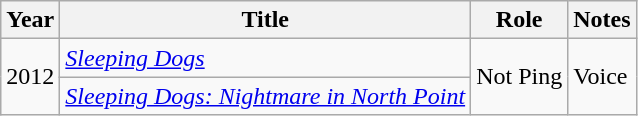<table class="wikitable sortable">
<tr>
<th>Year</th>
<th>Title</th>
<th>Role</th>
<th class="unsortable">Notes</th>
</tr>
<tr>
<td rowspan="2">2012</td>
<td><em><a href='#'>Sleeping Dogs</a></em></td>
<td rowspan="2">Not Ping</td>
<td rowspan="2">Voice</td>
</tr>
<tr>
<td><em><a href='#'>Sleeping Dogs: Nightmare in North Point</a></em></td>
</tr>
</table>
